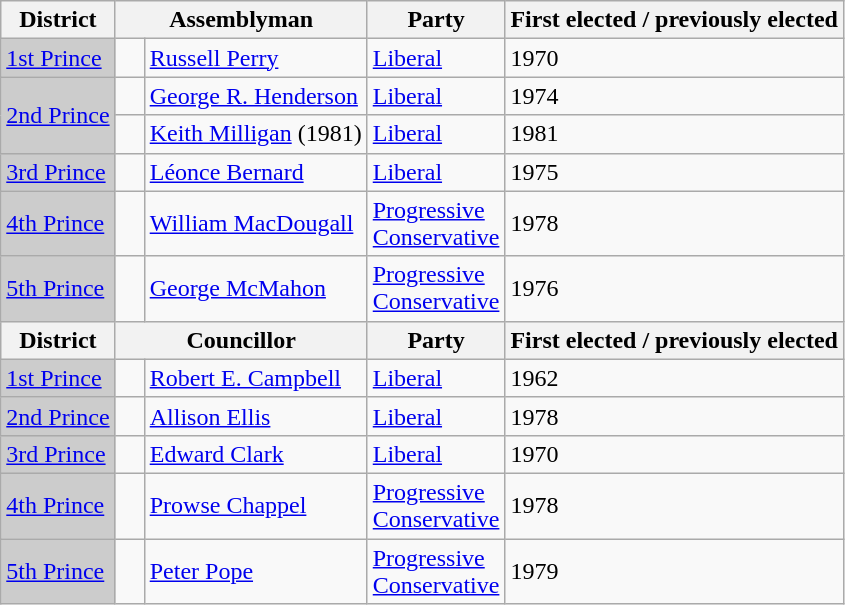<table class="wikitable sortable">
<tr>
<th>District</th>
<th colspan="2">Assemblyman</th>
<th>Party</th>
<th>First elected / previously elected</th>
</tr>
<tr>
<td bgcolor="CCCCCC"><a href='#'>1st Prince</a></td>
<td>   </td>
<td><a href='#'>Russell Perry</a></td>
<td><a href='#'>Liberal</a></td>
<td>1970</td>
</tr>
<tr>
<td rowspan=2 bgcolor="CCCCCC"><a href='#'>2nd Prince</a></td>
<td>   </td>
<td><a href='#'>George R. Henderson</a></td>
<td><a href='#'>Liberal</a></td>
<td>1974</td>
</tr>
<tr>
<td> </td>
<td><a href='#'>Keith Milligan</a> (1981)</td>
<td><a href='#'>Liberal</a></td>
<td>1981</td>
</tr>
<tr>
<td bgcolor="CCCCCC"><a href='#'>3rd Prince</a></td>
<td>   </td>
<td><a href='#'>Léonce Bernard</a></td>
<td><a href='#'>Liberal</a></td>
<td>1975</td>
</tr>
<tr>
<td bgcolor="CCCCCC"><a href='#'>4th Prince</a></td>
<td>   </td>
<td><a href='#'>William MacDougall</a></td>
<td><a href='#'>Progressive <br> Conservative</a></td>
<td>1978</td>
</tr>
<tr>
<td bgcolor="CCCCCC"><a href='#'>5th Prince</a></td>
<td>   </td>
<td><a href='#'>George McMahon</a></td>
<td><a href='#'>Progressive <br> Conservative</a></td>
<td>1976</td>
</tr>
<tr>
<th>District</th>
<th colspan="2">Councillor</th>
<th>Party</th>
<th>First elected / previously elected</th>
</tr>
<tr>
<td bgcolor="CCCCCC"><a href='#'>1st Prince</a></td>
<td>   </td>
<td><a href='#'>Robert E. Campbell</a></td>
<td><a href='#'>Liberal</a></td>
<td>1962</td>
</tr>
<tr>
<td bgcolor="CCCCCC"><a href='#'>2nd Prince</a></td>
<td>   </td>
<td><a href='#'>Allison Ellis</a></td>
<td><a href='#'>Liberal</a></td>
<td>1978</td>
</tr>
<tr>
<td bgcolor="CCCCCC"><a href='#'>3rd Prince</a></td>
<td>   </td>
<td><a href='#'>Edward Clark</a></td>
<td><a href='#'>Liberal</a></td>
<td>1970</td>
</tr>
<tr>
<td bgcolor="CCCCCC"><a href='#'>4th Prince</a></td>
<td>    <br></td>
<td><a href='#'>Prowse Chappel</a></td>
<td><a href='#'>Progressive <br> Conservative</a></td>
<td>1978</td>
</tr>
<tr>
<td bgcolor="CCCCCC"><a href='#'>5th Prince</a></td>
<td>   </td>
<td><a href='#'>Peter Pope</a></td>
<td><a href='#'>Progressive <br> Conservative</a></td>
<td>1979</td>
</tr>
</table>
